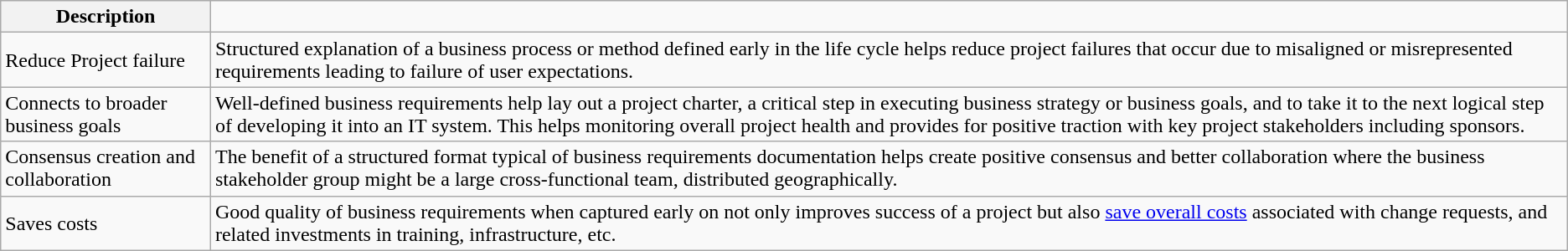<table class="wikitable">
<tr style="width: 30%;">
<th>Description</th>
</tr>
<tr style="width: 70%;">
<td>Reduce Project failure</td>
<td>Structured explanation of a business process or method defined early in the life cycle helps reduce project failures that occur due to misaligned or misrepresented requirements leading to failure of user expectations.</td>
</tr>
<tr>
<td>Connects to broader business goals</td>
<td>Well-defined business requirements help lay out a project charter, a critical step in executing business strategy or business goals, and to take it to the next logical step of developing it into an IT system. This helps monitoring overall project health and provides for positive traction with key project stakeholders including sponsors.</td>
</tr>
<tr>
<td>Consensus creation and collaboration</td>
<td>The benefit of a structured format typical of business requirements documentation helps create positive consensus and better collaboration where the business stakeholder group might be a large cross-functional team, distributed geographically.</td>
</tr>
<tr>
<td>Saves costs</td>
<td>Good quality of business requirements when captured early on not only improves success of a project but also <a href='#'>save overall costs</a> associated with change requests, and related investments in training, infrastructure, etc.</td>
</tr>
</table>
